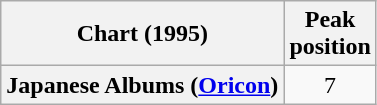<table class="wikitable sortable plainrowheaders" style="text-align:center;">
<tr>
<th align="left">Chart (1995)</th>
<th align="left">Peak<br>position</th>
</tr>
<tr>
<th scope="row">Japanese Albums (<a href='#'>Oricon</a>)</th>
<td>7</td>
</tr>
</table>
